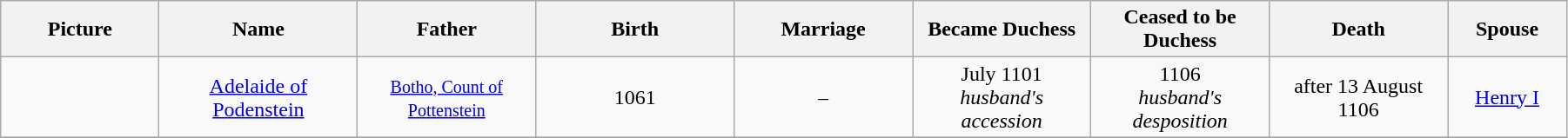<table width=95% class="wikitable">
<tr>
<th width = "8%">Picture</th>
<th width = "10%">Name</th>
<th width = "9%">Father</th>
<th width = "10%">Birth</th>
<th width = "9%">Marriage</th>
<th width = "9%">Became Duchess</th>
<th width = "9%">Ceased to be Duchess</th>
<th width = "9%">Death</th>
<th width = "6%">Spouse</th>
</tr>
<tr>
<td align="center"></td>
<td align="center"><a href='#'>Adelaide of Podenstein</a></td>
<td align="center"><small><a href='#'>Botho, Count of Pottenstein</a></small></td>
<td align="center">1061</td>
<td align="center">–</td>
<td align="center">July 1101<br><em>husband's accession</em></td>
<td align="center">1106<br><em>husband's desposition</em></td>
<td align="center">after 13 August 1106</td>
<td align="center"><a href='#'>Henry I</a></td>
</tr>
<tr>
</tr>
</table>
